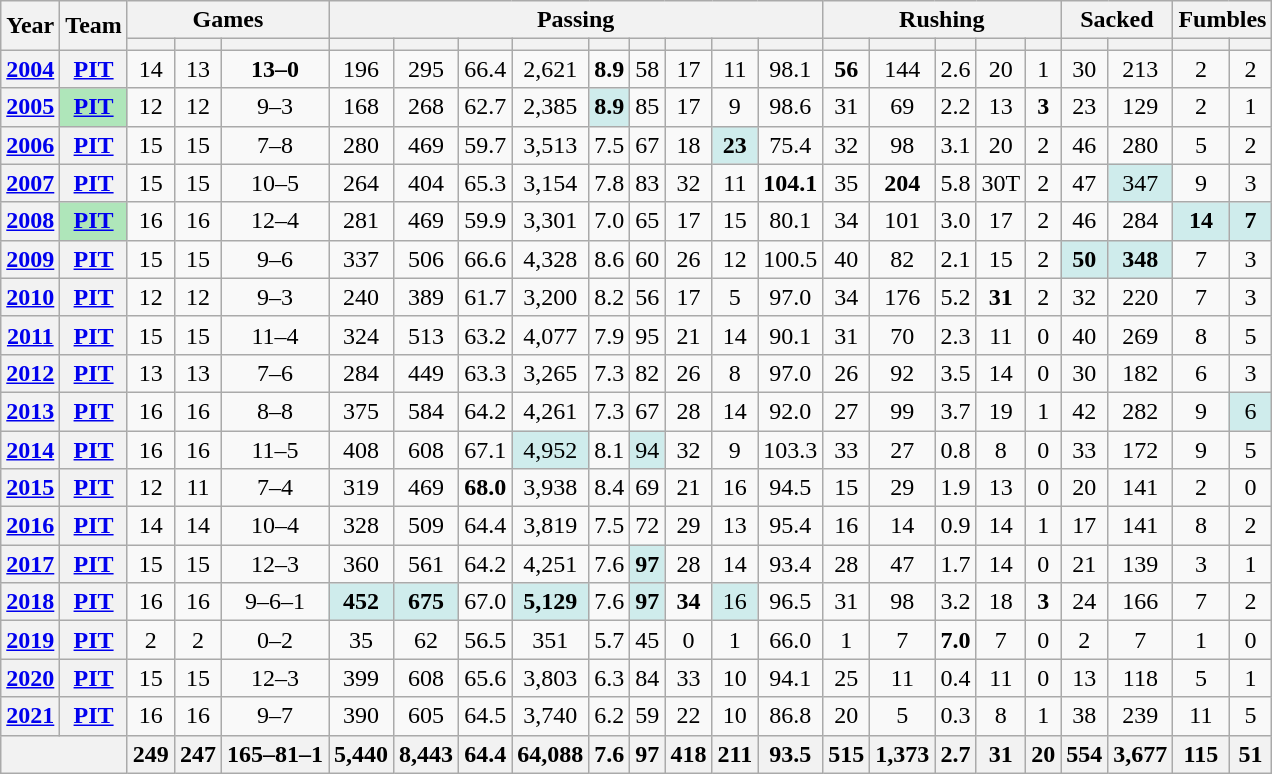<table class= "wikitable" style="text-align:center;">
<tr>
<th rowspan="2">Year</th>
<th rowspan="2">Team</th>
<th colspan="3">Games</th>
<th colspan="9">Passing</th>
<th colspan="5">Rushing</th>
<th colspan="2">Sacked</th>
<th colspan="2">Fumbles</th>
</tr>
<tr>
<th></th>
<th></th>
<th></th>
<th></th>
<th></th>
<th></th>
<th></th>
<th></th>
<th></th>
<th></th>
<th></th>
<th></th>
<th></th>
<th></th>
<th></th>
<th></th>
<th></th>
<th></th>
<th></th>
<th></th>
<th></th>
</tr>
<tr>
<th><a href='#'>2004</a></th>
<th><a href='#'>PIT</a></th>
<td>14</td>
<td>13</td>
<td><strong>13–0</strong></td>
<td>196</td>
<td>295</td>
<td>66.4</td>
<td>2,621</td>
<td><strong>8.9</strong></td>
<td>58</td>
<td>17</td>
<td>11</td>
<td>98.1</td>
<td><strong>56</strong></td>
<td>144</td>
<td>2.6</td>
<td>20</td>
<td>1</td>
<td>30</td>
<td>213</td>
<td>2</td>
<td>2</td>
</tr>
<tr>
<th><a href='#'>2005</a></th>
<th style="background:#afe6ba"><a href='#'>PIT</a></th>
<td>12</td>
<td>12</td>
<td>9–3</td>
<td>168</td>
<td>268</td>
<td>62.7</td>
<td>2,385</td>
<td style="background:#cfecec"><strong>8.9</strong></td>
<td>85</td>
<td>17</td>
<td>9</td>
<td>98.6</td>
<td>31</td>
<td>69</td>
<td>2.2</td>
<td>13</td>
<td><strong>3</strong></td>
<td>23</td>
<td>129</td>
<td>2</td>
<td>1</td>
</tr>
<tr>
<th><a href='#'>2006</a></th>
<th><a href='#'>PIT</a></th>
<td>15</td>
<td>15</td>
<td>7–8</td>
<td>280</td>
<td>469</td>
<td>59.7</td>
<td>3,513</td>
<td>7.5</td>
<td>67</td>
<td>18</td>
<td style="background:#cfecec"><strong>23</strong></td>
<td>75.4</td>
<td>32</td>
<td>98</td>
<td>3.1</td>
<td>20</td>
<td>2</td>
<td>46</td>
<td>280</td>
<td>5</td>
<td>2</td>
</tr>
<tr>
<th><a href='#'>2007</a></th>
<th><a href='#'>PIT</a></th>
<td>15</td>
<td>15</td>
<td>10–5</td>
<td>264</td>
<td>404</td>
<td>65.3</td>
<td>3,154</td>
<td>7.8</td>
<td>83</td>
<td>32</td>
<td>11</td>
<td><strong>104.1</strong></td>
<td>35</td>
<td><strong>204</strong></td>
<td>5.8</td>
<td>30T</td>
<td>2</td>
<td>47</td>
<td style="background:#cfecec">347</td>
<td>9</td>
<td>3</td>
</tr>
<tr>
<th><a href='#'>2008</a></th>
<th style="background:#afe6ba"><a href='#'>PIT</a></th>
<td>16</td>
<td>16</td>
<td>12–4</td>
<td>281</td>
<td>469</td>
<td>59.9</td>
<td>3,301</td>
<td>7.0</td>
<td>65</td>
<td>17</td>
<td>15</td>
<td>80.1</td>
<td>34</td>
<td>101</td>
<td>3.0</td>
<td>17</td>
<td>2</td>
<td>46</td>
<td>284</td>
<td style="background:#cfecec"><strong>14</strong></td>
<td style="background:#cfecec"><strong>7</strong></td>
</tr>
<tr>
<th><a href='#'>2009</a></th>
<th><a href='#'>PIT</a></th>
<td>15</td>
<td>15</td>
<td>9–6</td>
<td>337</td>
<td>506</td>
<td>66.6</td>
<td>4,328</td>
<td>8.6</td>
<td>60</td>
<td>26</td>
<td>12</td>
<td>100.5</td>
<td>40</td>
<td>82</td>
<td>2.1</td>
<td>15</td>
<td>2</td>
<td style="background:#cfecec"><strong>50</strong></td>
<td style="background:#cfecec"><strong>348</strong></td>
<td>7</td>
<td>3</td>
</tr>
<tr>
<th><a href='#'>2010</a></th>
<th><a href='#'>PIT</a></th>
<td>12</td>
<td>12</td>
<td>9–3</td>
<td>240</td>
<td>389</td>
<td>61.7</td>
<td>3,200</td>
<td>8.2</td>
<td>56</td>
<td>17</td>
<td>5</td>
<td>97.0</td>
<td>34</td>
<td>176</td>
<td>5.2</td>
<td><strong>31</strong></td>
<td>2</td>
<td>32</td>
<td>220</td>
<td>7</td>
<td>3</td>
</tr>
<tr>
<th><a href='#'>2011</a></th>
<th><a href='#'>PIT</a></th>
<td>15</td>
<td>15</td>
<td>11–4</td>
<td>324</td>
<td>513</td>
<td>63.2</td>
<td>4,077</td>
<td>7.9</td>
<td>95</td>
<td>21</td>
<td>14</td>
<td>90.1</td>
<td>31</td>
<td>70</td>
<td>2.3</td>
<td>11</td>
<td>0</td>
<td>40</td>
<td>269</td>
<td>8</td>
<td>5</td>
</tr>
<tr>
<th><a href='#'>2012</a></th>
<th><a href='#'>PIT</a></th>
<td>13</td>
<td>13</td>
<td>7–6</td>
<td>284</td>
<td>449</td>
<td>63.3</td>
<td>3,265</td>
<td>7.3</td>
<td>82</td>
<td>26</td>
<td>8</td>
<td>97.0</td>
<td>26</td>
<td>92</td>
<td>3.5</td>
<td>14</td>
<td>0</td>
<td>30</td>
<td>182</td>
<td>6</td>
<td>3</td>
</tr>
<tr>
<th><a href='#'>2013</a></th>
<th><a href='#'>PIT</a></th>
<td>16</td>
<td>16</td>
<td>8–8</td>
<td>375</td>
<td>584</td>
<td>64.2</td>
<td>4,261</td>
<td>7.3</td>
<td>67</td>
<td>28</td>
<td>14</td>
<td>92.0</td>
<td>27</td>
<td>99</td>
<td>3.7</td>
<td>19</td>
<td>1</td>
<td>42</td>
<td>282</td>
<td>9</td>
<td style="background:#cfecec">6</td>
</tr>
<tr>
<th><a href='#'>2014</a></th>
<th><a href='#'>PIT</a></th>
<td>16</td>
<td>16</td>
<td>11–5</td>
<td>408</td>
<td>608</td>
<td>67.1</td>
<td style="background:#cfecec">4,952</td>
<td>8.1</td>
<td style="background:#cfecec">94</td>
<td>32</td>
<td>9</td>
<td>103.3</td>
<td>33</td>
<td>27</td>
<td>0.8</td>
<td>8</td>
<td>0</td>
<td>33</td>
<td>172</td>
<td>9</td>
<td>5</td>
</tr>
<tr>
<th><a href='#'>2015</a></th>
<th><a href='#'>PIT</a></th>
<td>12</td>
<td>11</td>
<td>7–4</td>
<td>319</td>
<td>469</td>
<td><strong>68.0</strong></td>
<td>3,938</td>
<td>8.4</td>
<td>69</td>
<td>21</td>
<td>16</td>
<td>94.5</td>
<td>15</td>
<td>29</td>
<td>1.9</td>
<td>13</td>
<td>0</td>
<td>20</td>
<td>141</td>
<td>2</td>
<td>0</td>
</tr>
<tr>
<th><a href='#'>2016</a></th>
<th><a href='#'>PIT</a></th>
<td>14</td>
<td>14</td>
<td>10–4</td>
<td>328</td>
<td>509</td>
<td>64.4</td>
<td>3,819</td>
<td>7.5</td>
<td>72</td>
<td>29</td>
<td>13</td>
<td>95.4</td>
<td>16</td>
<td>14</td>
<td>0.9</td>
<td>14</td>
<td>1</td>
<td>17</td>
<td>141</td>
<td>8</td>
<td>2</td>
</tr>
<tr>
<th><a href='#'>2017</a></th>
<th><a href='#'>PIT</a></th>
<td>15</td>
<td>15</td>
<td>12–3</td>
<td>360</td>
<td>561</td>
<td>64.2</td>
<td>4,251</td>
<td>7.6</td>
<td style="background:#cfecec"><strong>97</strong></td>
<td>28</td>
<td>14</td>
<td>93.4</td>
<td>28</td>
<td>47</td>
<td>1.7</td>
<td>14</td>
<td>0</td>
<td>21</td>
<td>139</td>
<td>3</td>
<td>1</td>
</tr>
<tr>
<th><a href='#'>2018</a></th>
<th><a href='#'>PIT</a></th>
<td>16</td>
<td>16</td>
<td>9–6–1</td>
<td style="background:#cfecec"><strong>452</strong></td>
<td style="background:#cfecec"><strong>675</strong></td>
<td>67.0</td>
<td style="background:#cfecec"><strong>5,129</strong></td>
<td>7.6</td>
<td style="background:#cfecec"><strong>97</strong></td>
<td><strong>34</strong></td>
<td style="background:#cfecec">16</td>
<td>96.5</td>
<td>31</td>
<td>98</td>
<td>3.2</td>
<td>18</td>
<td><strong>3</strong></td>
<td>24</td>
<td>166</td>
<td>7</td>
<td>2</td>
</tr>
<tr>
<th><a href='#'>2019</a></th>
<th><a href='#'>PIT</a></th>
<td>2</td>
<td>2</td>
<td>0–2</td>
<td>35</td>
<td>62</td>
<td>56.5</td>
<td>351</td>
<td>5.7</td>
<td>45</td>
<td>0</td>
<td>1</td>
<td>66.0</td>
<td>1</td>
<td>7</td>
<td><strong>7.0</strong></td>
<td>7</td>
<td>0</td>
<td>2</td>
<td>7</td>
<td>1</td>
<td>0</td>
</tr>
<tr>
<th><a href='#'>2020</a></th>
<th><a href='#'>PIT</a></th>
<td>15</td>
<td>15</td>
<td>12–3</td>
<td>399</td>
<td>608</td>
<td>65.6</td>
<td>3,803</td>
<td>6.3</td>
<td>84</td>
<td>33</td>
<td>10</td>
<td>94.1</td>
<td>25</td>
<td>11</td>
<td>0.4</td>
<td>11</td>
<td>0</td>
<td>13</td>
<td>118</td>
<td>5</td>
<td>1</td>
</tr>
<tr>
<th><a href='#'>2021</a></th>
<th><a href='#'>PIT</a></th>
<td>16</td>
<td>16</td>
<td>9–7</td>
<td>390</td>
<td>605</td>
<td>64.5</td>
<td>3,740</td>
<td>6.2</td>
<td>59</td>
<td>22</td>
<td>10</td>
<td>86.8</td>
<td>20</td>
<td>5</td>
<td>0.3</td>
<td>8</td>
<td>1</td>
<td>38</td>
<td>239</td>
<td>11</td>
<td>5</td>
</tr>
<tr>
<th colspan="2"></th>
<th>249</th>
<th>247</th>
<th>165–81–1</th>
<th>5,440</th>
<th>8,443</th>
<th>64.4</th>
<th>64,088</th>
<th>7.6</th>
<th>97</th>
<th>418</th>
<th>211</th>
<th>93.5</th>
<th>515</th>
<th>1,373</th>
<th>2.7</th>
<th>31</th>
<th>20</th>
<th>554</th>
<th>3,677</th>
<th>115</th>
<th>51</th>
</tr>
</table>
